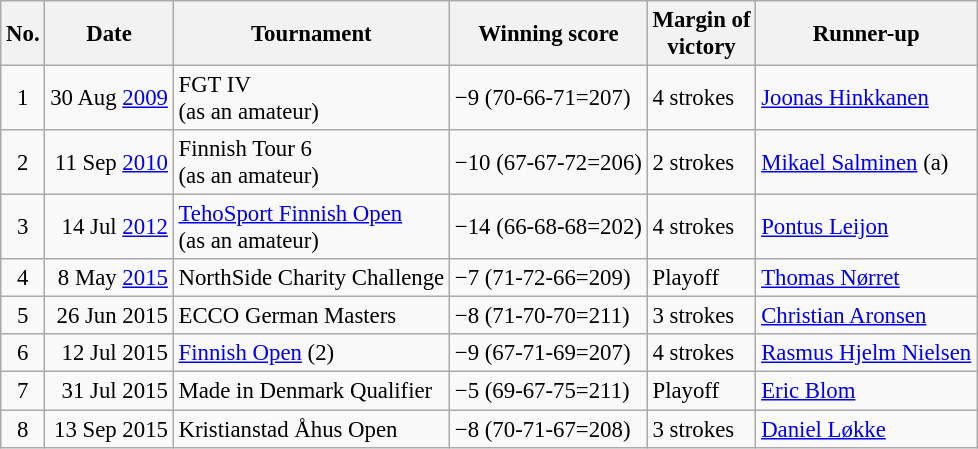<table class="wikitable" style="font-size:95%;">
<tr>
<th>No.</th>
<th>Date</th>
<th>Tournament</th>
<th>Winning score</th>
<th>Margin of<br>victory</th>
<th>Runner-up</th>
</tr>
<tr>
<td align=center>1</td>
<td align=right>30 Aug <a href='#'>2009</a></td>
<td>FGT IV<br>(as an amateur)</td>
<td>−9 (70-66-71=207)</td>
<td>4 strokes</td>
<td> <a href='#'>Joonas Hinkkanen</a></td>
</tr>
<tr>
<td align=center>2</td>
<td align=right>11 Sep <a href='#'>2010</a></td>
<td>Finnish Tour 6<br>(as an amateur)</td>
<td>−10 (67-67-72=206)</td>
<td>2 strokes</td>
<td> <a href='#'>Mikael Salminen</a> (a)</td>
</tr>
<tr>
<td align=center>3</td>
<td align=right>14 Jul <a href='#'>2012</a></td>
<td><a href='#'>TehoSport Finnish Open</a><br>(as an amateur)</td>
<td>−14 (66-68-68=202)</td>
<td>4 strokes</td>
<td> <a href='#'>Pontus Leijon</a></td>
</tr>
<tr>
<td align=center>4</td>
<td align=right>8 May <a href='#'>2015</a></td>
<td>NorthSide Charity Challenge</td>
<td>−7 (71-72-66=209)</td>
<td>Playoff</td>
<td> <a href='#'>Thomas Nørret</a></td>
</tr>
<tr>
<td align=center>5</td>
<td align=right>26 Jun 2015</td>
<td>ECCO German Masters</td>
<td>−8 (71-70-70=211)</td>
<td>3 strokes</td>
<td> <a href='#'>Christian Aronsen</a></td>
</tr>
<tr>
<td align=center>6</td>
<td align=right>12 Jul 2015</td>
<td><a href='#'>Finnish Open</a> (2)</td>
<td>−9 (67-71-69=207)</td>
<td>4 strokes</td>
<td> <a href='#'>Rasmus Hjelm Nielsen</a></td>
</tr>
<tr>
<td align=center>7</td>
<td align=right>31 Jul 2015</td>
<td>Made in Denmark Qualifier</td>
<td>−5 (69-67-75=211)</td>
<td>Playoff</td>
<td> <a href='#'>Eric Blom</a></td>
</tr>
<tr>
<td align=center>8</td>
<td align=right>13 Sep 2015</td>
<td>Kristianstad Åhus Open</td>
<td>−8 (70-71-67=208)</td>
<td>3 strokes</td>
<td> <a href='#'>Daniel Løkke</a></td>
</tr>
</table>
